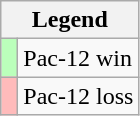<table class="wikitable" style="font-size:100%">
<tr>
<th colspan="2">Legend</th>
</tr>
<tr>
<td style="background:#bfb;"> </td>
<td>Pac-12 win</td>
</tr>
<tr>
<td style="background:#fbb;"> </td>
<td>Pac-12 loss</td>
</tr>
</table>
